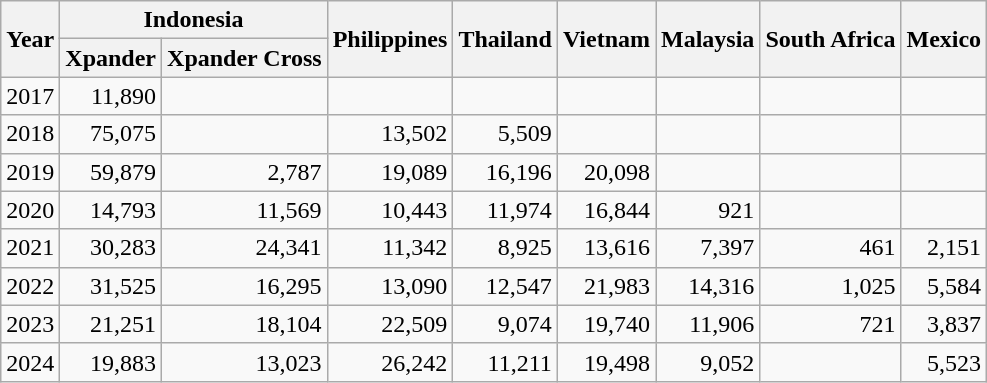<table class=wikitable style="text-align: right;">
<tr>
<th rowspan="2">Year</th>
<th colspan="2">Indonesia</th>
<th rowspan="2">Philippines</th>
<th rowspan="2">Thailand</th>
<th rowspan="2">Vietnam</th>
<th rowspan="2">Malaysia</th>
<th rowspan="2">South Africa</th>
<th rowspan="2">Mexico</th>
</tr>
<tr>
<th>Xpander</th>
<th>Xpander Cross</th>
</tr>
<tr>
<td>2017</td>
<td>11,890</td>
<td></td>
<td></td>
<td></td>
<td></td>
<td></td>
<td></td>
<td></td>
</tr>
<tr>
<td>2018</td>
<td>75,075</td>
<td></td>
<td>13,502</td>
<td>5,509</td>
<td></td>
<td></td>
<td></td>
<td></td>
</tr>
<tr>
<td>2019</td>
<td>59,879</td>
<td>2,787</td>
<td>19,089</td>
<td>16,196</td>
<td>20,098</td>
<td></td>
<td></td>
<td></td>
</tr>
<tr>
<td>2020</td>
<td>14,793</td>
<td>11,569</td>
<td>10,443</td>
<td>11,974</td>
<td>16,844</td>
<td>921</td>
<td></td>
<td></td>
</tr>
<tr>
<td>2021</td>
<td>30,283</td>
<td>24,341</td>
<td>11,342</td>
<td>8,925</td>
<td>13,616</td>
<td>7,397</td>
<td>461</td>
<td>2,151</td>
</tr>
<tr>
<td>2022</td>
<td>31,525</td>
<td>16,295</td>
<td>13,090</td>
<td>12,547</td>
<td>21,983</td>
<td>14,316</td>
<td>1,025</td>
<td>5,584</td>
</tr>
<tr>
<td>2023</td>
<td>21,251</td>
<td>18,104</td>
<td>22,509</td>
<td>9,074</td>
<td>19,740</td>
<td>11,906</td>
<td>721</td>
<td>3,837</td>
</tr>
<tr>
<td>2024</td>
<td>19,883</td>
<td>13,023</td>
<td>26,242</td>
<td>11,211</td>
<td>19,498</td>
<td>9,052</td>
<td></td>
<td>5,523</td>
</tr>
</table>
